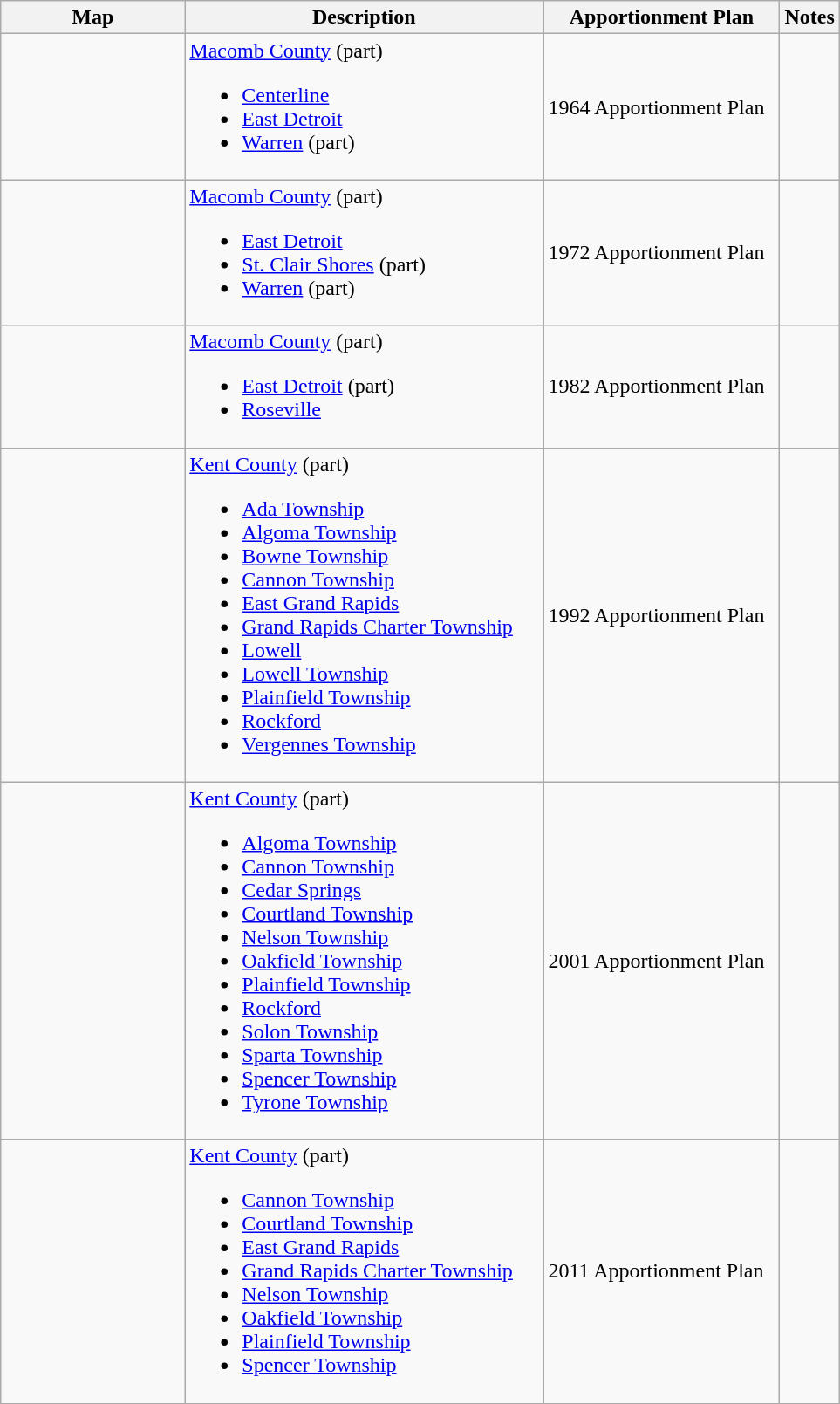<table class="wikitable sortable">
<tr>
<th style="width:100pt;">Map</th>
<th style="width:200pt;">Description</th>
<th style="width:130pt;">Apportionment Plan</th>
<th style="width:15pt;">Notes</th>
</tr>
<tr>
<td></td>
<td><a href='#'>Macomb County</a> (part)<br><ul><li><a href='#'>Centerline</a></li><li><a href='#'>East Detroit</a></li><li><a href='#'>Warren</a> (part)</li></ul></td>
<td>1964 Apportionment Plan</td>
<td></td>
</tr>
<tr>
<td></td>
<td><a href='#'>Macomb County</a> (part)<br><ul><li><a href='#'>East Detroit</a></li><li><a href='#'>St. Clair Shores</a> (part)</li><li><a href='#'>Warren</a> (part)</li></ul></td>
<td>1972 Apportionment Plan</td>
<td></td>
</tr>
<tr>
<td></td>
<td><a href='#'>Macomb County</a> (part)<br><ul><li><a href='#'>East Detroit</a> (part)</li><li><a href='#'>Roseville</a></li></ul></td>
<td>1982 Apportionment Plan</td>
<td></td>
</tr>
<tr>
<td></td>
<td><a href='#'>Kent County</a> (part)<br><ul><li><a href='#'>Ada Township</a></li><li><a href='#'>Algoma Township</a></li><li><a href='#'>Bowne Township</a></li><li><a href='#'>Cannon Township</a></li><li><a href='#'>East Grand Rapids</a></li><li><a href='#'>Grand Rapids Charter Township</a></li><li><a href='#'>Lowell</a></li><li><a href='#'>Lowell Township</a></li><li><a href='#'>Plainfield Township</a></li><li><a href='#'>Rockford</a></li><li><a href='#'>Vergennes Township</a></li></ul></td>
<td>1992 Apportionment Plan</td>
<td></td>
</tr>
<tr>
<td></td>
<td><a href='#'>Kent County</a> (part)<br><ul><li><a href='#'>Algoma Township</a></li><li><a href='#'>Cannon Township</a></li><li><a href='#'>Cedar Springs</a></li><li><a href='#'>Courtland Township</a></li><li><a href='#'>Nelson Township</a></li><li><a href='#'>Oakfield Township</a></li><li><a href='#'>Plainfield Township</a></li><li><a href='#'>Rockford</a></li><li><a href='#'>Solon Township</a></li><li><a href='#'>Sparta Township</a></li><li><a href='#'>Spencer Township</a></li><li><a href='#'>Tyrone Township</a></li></ul></td>
<td>2001 Apportionment Plan</td>
<td></td>
</tr>
<tr>
<td></td>
<td><a href='#'>Kent County</a> (part)<br><ul><li><a href='#'>Cannon Township</a></li><li><a href='#'>Courtland Township</a></li><li><a href='#'>East Grand Rapids</a></li><li><a href='#'>Grand Rapids Charter Township</a></li><li><a href='#'>Nelson Township</a></li><li><a href='#'>Oakfield Township</a></li><li><a href='#'>Plainfield Township</a></li><li><a href='#'>Spencer Township</a></li></ul></td>
<td>2011 Apportionment Plan</td>
<td></td>
</tr>
<tr>
</tr>
</table>
